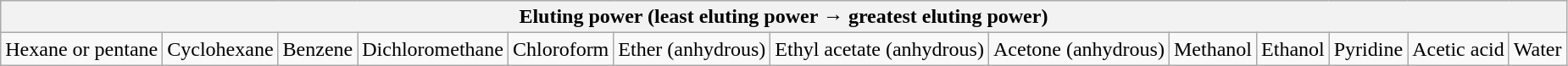<table class="wikitable">
<tr>
<th colspan="13">Eluting power (least eluting power → greatest eluting power)</th>
</tr>
<tr>
<td>Hexane or pentane</td>
<td>Cyclohexane</td>
<td>Benzene</td>
<td>Dichloromethane</td>
<td>Chloroform</td>
<td>Ether (anhydrous)</td>
<td>Ethyl acetate (anhydrous)</td>
<td>Acetone (anhydrous)</td>
<td>Methanol</td>
<td>Ethanol</td>
<td>Pyridine</td>
<td>Acetic acid</td>
<td>Water</td>
</tr>
</table>
